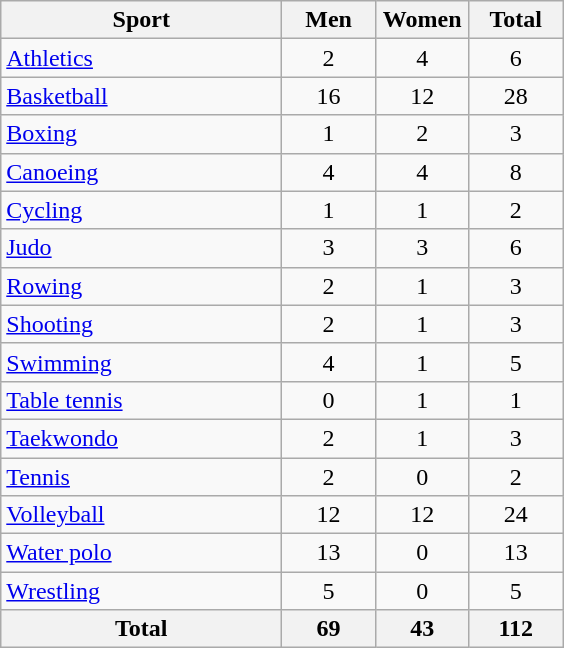<table class="wikitable sortable" style="text-align:center;">
<tr>
<th width=180>Sport</th>
<th width=55>Men</th>
<th width=55>Women</th>
<th width=55>Total</th>
</tr>
<tr>
<td align=left><a href='#'>Athletics</a></td>
<td>2</td>
<td>4</td>
<td>6</td>
</tr>
<tr>
<td align=left><a href='#'>Basketball</a></td>
<td>16</td>
<td>12</td>
<td>28</td>
</tr>
<tr>
<td align=left><a href='#'>Boxing</a></td>
<td>1</td>
<td>2</td>
<td>3</td>
</tr>
<tr>
<td align=left><a href='#'>Canoeing</a></td>
<td>4</td>
<td>4</td>
<td>8</td>
</tr>
<tr>
<td align=left><a href='#'>Cycling</a></td>
<td>1</td>
<td>1</td>
<td>2</td>
</tr>
<tr>
<td align=left><a href='#'>Judo</a></td>
<td>3</td>
<td>3</td>
<td>6</td>
</tr>
<tr>
<td align=left><a href='#'>Rowing</a></td>
<td>2</td>
<td>1</td>
<td>3</td>
</tr>
<tr>
<td align=left><a href='#'>Shooting</a></td>
<td>2</td>
<td>1</td>
<td>3</td>
</tr>
<tr>
<td align=left><a href='#'>Swimming</a></td>
<td>4</td>
<td>1</td>
<td>5</td>
</tr>
<tr>
<td align=left><a href='#'>Table tennis</a></td>
<td>0</td>
<td>1</td>
<td>1</td>
</tr>
<tr>
<td align=left><a href='#'>Taekwondo</a></td>
<td>2</td>
<td>1</td>
<td>3</td>
</tr>
<tr>
<td align=left><a href='#'>Tennis</a></td>
<td>2</td>
<td>0</td>
<td>2</td>
</tr>
<tr>
<td align=left><a href='#'>Volleyball</a></td>
<td>12</td>
<td>12</td>
<td>24</td>
</tr>
<tr>
<td align=left><a href='#'>Water polo</a></td>
<td>13</td>
<td>0</td>
<td>13</td>
</tr>
<tr>
<td align=left><a href='#'>Wrestling</a></td>
<td>5</td>
<td>0</td>
<td>5</td>
</tr>
<tr>
<th>Total</th>
<th>69</th>
<th>43</th>
<th>112</th>
</tr>
</table>
